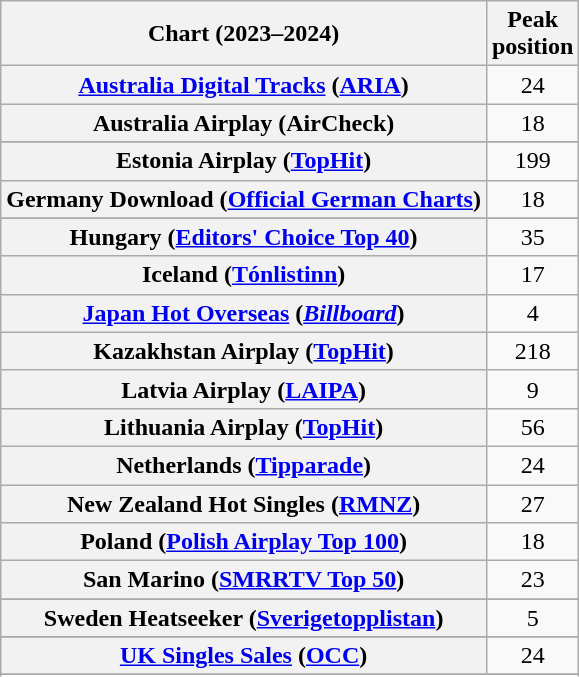<table class="wikitable sortable plainrowheaders" style="text-align:center">
<tr>
<th scope="col">Chart (2023–2024)</th>
<th scope="col">Peak<br>position</th>
</tr>
<tr>
<th scope="row"><a href='#'>Australia Digital Tracks</a> (<a href='#'>ARIA</a>)</th>
<td>24</td>
</tr>
<tr>
<th scope="row">Australia Airplay (AirCheck)</th>
<td>18</td>
</tr>
<tr>
</tr>
<tr>
</tr>
<tr>
</tr>
<tr>
</tr>
<tr>
</tr>
<tr>
</tr>
<tr>
</tr>
<tr>
</tr>
<tr>
<th scope="row">Estonia Airplay (<a href='#'>TopHit</a>)</th>
<td>199</td>
</tr>
<tr>
<th scope="row">Germany Download (<a href='#'>Official German Charts</a>)</th>
<td>18</td>
</tr>
<tr>
</tr>
<tr>
<th scope="row">Hungary (<a href='#'>Editors' Choice Top 40</a>)</th>
<td>35</td>
</tr>
<tr>
<th scope="row">Iceland (<a href='#'>Tónlistinn</a>)</th>
<td>17</td>
</tr>
<tr>
<th scope="row"><a href='#'>Japan Hot Overseas</a> (<em><a href='#'>Billboard</a></em>)</th>
<td>4</td>
</tr>
<tr>
<th scope="row">Kazakhstan Airplay (<a href='#'>TopHit</a>)</th>
<td>218</td>
</tr>
<tr>
<th scope="row">Latvia Airplay (<a href='#'>LAIPA</a>)</th>
<td>9</td>
</tr>
<tr>
<th scope="row">Lithuania Airplay (<a href='#'>TopHit</a>)</th>
<td>56</td>
</tr>
<tr>
<th scope="row">Netherlands (<a href='#'>Tipparade</a>)</th>
<td>24</td>
</tr>
<tr>
<th scope="row">New Zealand Hot Singles (<a href='#'>RMNZ</a>)</th>
<td>27</td>
</tr>
<tr>
<th scope="row">Poland (<a href='#'>Polish Airplay Top 100</a>)</th>
<td>18</td>
</tr>
<tr>
<th scope="row">San Marino (<a href='#'>SMRRTV Top 50</a>)</th>
<td>23</td>
</tr>
<tr>
</tr>
<tr>
<th scope="row">Sweden Heatseeker (<a href='#'>Sverigetopplistan</a>)</th>
<td>5</td>
</tr>
<tr>
</tr>
<tr>
<th scope="row"><a href='#'>UK Singles Sales</a> (<a href='#'>OCC</a>)</th>
<td>24</td>
</tr>
<tr>
</tr>
<tr>
</tr>
<tr>
</tr>
<tr>
</tr>
<tr>
</tr>
</table>
